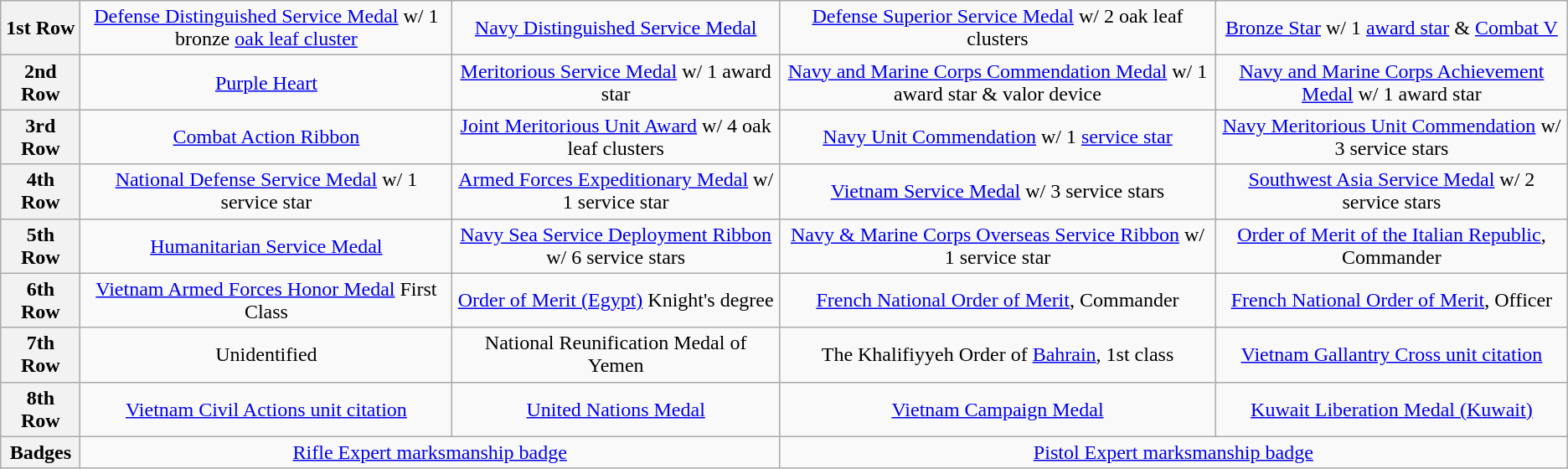<table class="wikitable">
<tr>
<th>1st Row</th>
<td colspan="3" align="center"><a href='#'>Defense Distinguished Service Medal</a> w/ 1 bronze <a href='#'>oak leaf cluster</a></td>
<td colspan="3" align="center"><a href='#'>Navy Distinguished Service Medal</a></td>
<td colspan="3" align="center"><a href='#'>Defense Superior Service Medal</a> w/ 2 oak leaf clusters</td>
<td colspan="3" align="center"><a href='#'>Bronze Star</a> w/ 1 <a href='#'>award star</a> & <a href='#'>Combat V</a></td>
</tr>
<tr>
<th>2nd Row</th>
<td colspan="3" align="center"><a href='#'>Purple Heart</a></td>
<td colspan="3" align="center"><a href='#'>Meritorious Service Medal</a> w/ 1 award star</td>
<td colspan="3" align="center"><a href='#'>Navy and Marine Corps Commendation Medal</a> w/ 1 award star & valor device</td>
<td colspan="3" align="center"><a href='#'>Navy and Marine Corps Achievement Medal</a> w/ 1 award star</td>
</tr>
<tr>
<th>3rd Row</th>
<td colspan="3" align="center"><a href='#'>Combat Action Ribbon</a></td>
<td colspan="3" align="center"><a href='#'>Joint Meritorious Unit Award</a> w/ 4 oak leaf clusters</td>
<td colspan="3" align="center"><a href='#'>Navy Unit Commendation</a> w/ 1 <a href='#'>service star</a></td>
<td colspan="3" align="center"><a href='#'>Navy Meritorious Unit Commendation</a> w/ 3 service stars</td>
</tr>
<tr>
<th>4th Row</th>
<td colspan="3" align="center"><a href='#'>National Defense Service Medal</a> w/ 1 service star</td>
<td colspan="3" align="center"><a href='#'>Armed Forces Expeditionary Medal</a> w/ 1 service star</td>
<td colspan="3" align="center"><a href='#'>Vietnam Service Medal</a> w/ 3 service stars</td>
<td colspan="3" align="center"><a href='#'>Southwest Asia Service Medal</a> w/ 2 service stars</td>
</tr>
<tr>
<th>5th Row</th>
<td colspan="3" align="center"><a href='#'>Humanitarian Service Medal</a></td>
<td colspan="3" align="center"><a href='#'>Navy Sea Service Deployment Ribbon</a> w/ 6 service stars</td>
<td colspan="3" align="center"><a href='#'>Navy & Marine Corps Overseas Service Ribbon</a> w/ 1 service star</td>
<td colspan="3" align="center"><a href='#'>Order of Merit of the Italian Republic</a>, Commander</td>
</tr>
<tr>
<th>6th Row</th>
<td colspan="3" align="center"><a href='#'>Vietnam Armed Forces Honor Medal</a> First Class</td>
<td colspan="3" align="center"><a href='#'>Order of Merit (Egypt)</a> Knight's degree</td>
<td colspan="3" align="center"><a href='#'>French National Order of Merit</a>, Commander</td>
<td colspan="3" align="center"><a href='#'>French National Order of Merit</a>, Officer</td>
</tr>
<tr>
<th>7th Row</th>
<td colspan="3" align="center">Unidentified</td>
<td colspan="3" align="center">National Reunification Medal of Yemen</td>
<td colspan="3" align="center">The Khalifiyyeh Order of <a href='#'>Bahrain</a>, 1st class</td>
<td colspan="3" align="center"><a href='#'>Vietnam Gallantry Cross unit citation</a></td>
</tr>
<tr>
<th>8th Row</th>
<td colspan="3" align="center"><a href='#'>Vietnam Civil Actions unit citation</a></td>
<td colspan="3" align="center"><a href='#'>United Nations Medal</a></td>
<td colspan="3" align="center"><a href='#'>Vietnam Campaign Medal</a></td>
<td colspan="3" align="center"><a href='#'>Kuwait Liberation Medal (Kuwait)</a></td>
</tr>
<tr>
<th>Badges</th>
<td colspan="6" align="center"><a href='#'>Rifle Expert marksmanship badge</a></td>
<td colspan="6" align="center"><a href='#'>Pistol Expert marksmanship badge</a></td>
</tr>
</table>
